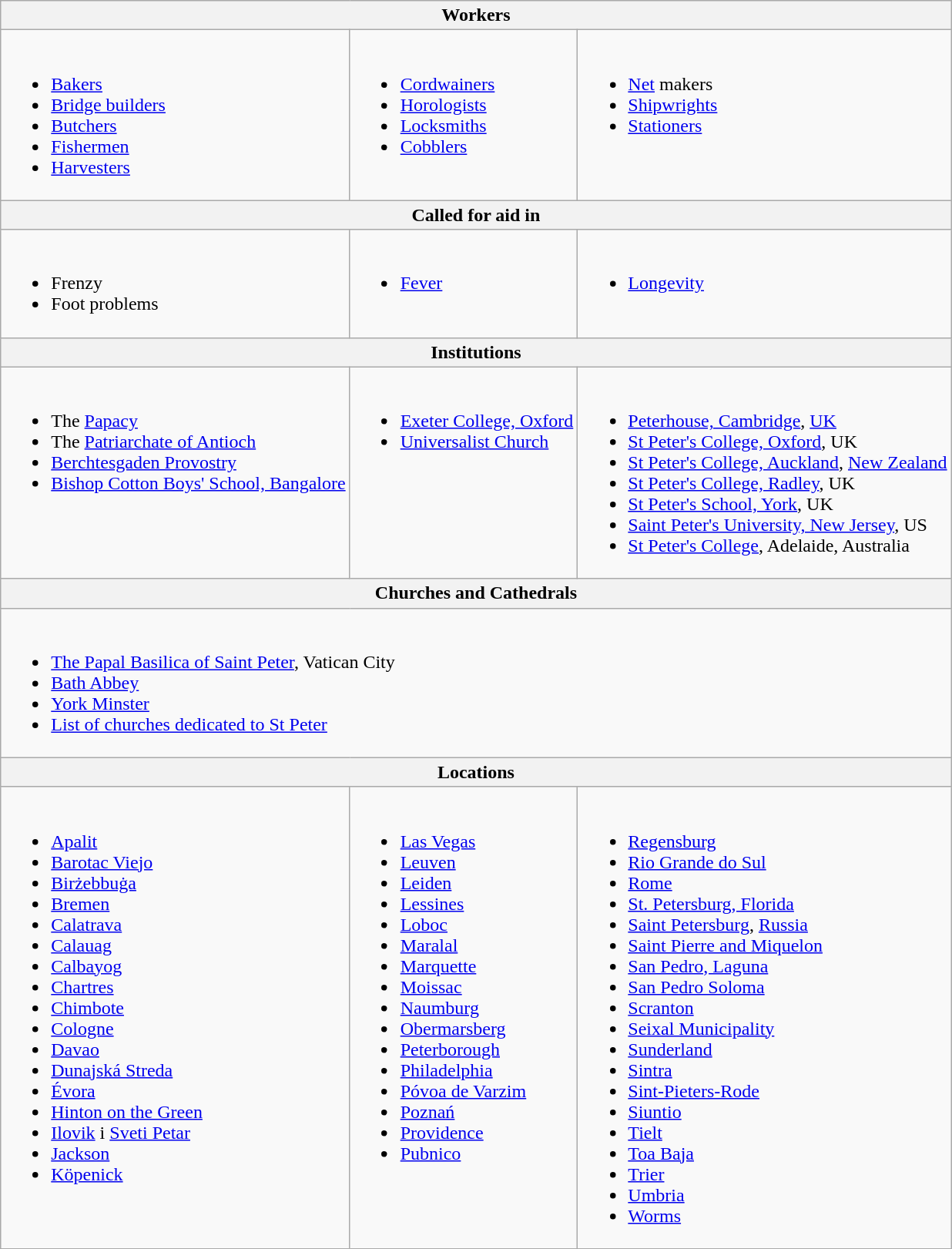<table class="wikitable">
<tr>
<th colspan=3>Workers</th>
</tr>
<tr>
<td Valign="top"><br><ul><li><a href='#'>Bakers</a></li><li><a href='#'>Bridge builders</a></li><li><a href='#'>Butchers</a></li><li><a href='#'>Fishermen</a></li><li><a href='#'>Harvesters</a></li></ul></td>
<td Valign="top"><br><ul><li><a href='#'>Cordwainers</a></li><li><a href='#'>Horologists</a></li><li><a href='#'>Locksmiths</a></li><li><a href='#'>Cobblers</a></li></ul></td>
<td Valign="top"><br><ul><li><a href='#'>Net</a> makers</li><li><a href='#'>Shipwrights</a></li><li><a href='#'>Stationers</a></li></ul></td>
</tr>
<tr>
<th colspan=3>Called for aid in</th>
</tr>
<tr>
<td Valign="top"><br><ul><li>Frenzy</li><li>Foot problems</li></ul></td>
<td Valign="top"><br><ul><li><a href='#'>Fever</a></li></ul></td>
<td Valign="top"><br><ul><li><a href='#'>Longevity</a></li></ul></td>
</tr>
<tr>
<th colspan=3>Institutions</th>
</tr>
<tr>
<td Valign="top"><br><ul><li>The <a href='#'>Papacy</a></li><li>The <a href='#'>Patriarchate of Antioch</a></li><li><a href='#'>Berchtesgaden Provostry</a></li><li><a href='#'>Bishop Cotton Boys' School, Bangalore</a></li></ul></td>
<td Valign="top"><br><ul><li><a href='#'>Exeter College, Oxford</a></li><li><a href='#'>Universalist Church</a></li></ul></td>
<td Valign="top"><br><ul><li><a href='#'>Peterhouse, Cambridge</a>, <a href='#'>UK</a></li><li><a href='#'>St Peter's College, Oxford</a>, UK</li><li><a href='#'>St Peter's College, Auckland</a>, <a href='#'>New Zealand</a></li><li><a href='#'>St Peter's College, Radley</a>, UK</li><li><a href='#'>St Peter's School, York</a>, UK</li><li><a href='#'>Saint Peter's University, New Jersey</a>, US</li><li><a href='#'>St Peter's College</a>, Adelaide, Australia</li></ul></td>
</tr>
<tr>
<th colspan=3>Churches and Cathedrals</th>
</tr>
<tr>
<td style="vertical-align:top;" colspan="3"><br><ul><li><a href='#'>The Papal Basilica of Saint Peter</a>, Vatican City</li><li><a href='#'>Bath Abbey</a></li><li><a href='#'>York Minster</a></li><li><a href='#'>List of churches dedicated to St Peter</a></li></ul></td>
</tr>
<tr>
<th colspan=3>Locations</th>
</tr>
<tr>
<td Valign="top"><br><ul><li><a href='#'>Apalit</a></li><li><a href='#'>Barotac Viejo</a></li><li><a href='#'>Birżebbuġa</a></li><li><a href='#'>Bremen</a></li><li><a href='#'>Calatrava</a></li><li><a href='#'>Calauag</a></li><li><a href='#'>Calbayog</a></li><li><a href='#'>Chartres</a></li><li><a href='#'>Chimbote</a></li><li><a href='#'>Cologne</a></li><li><a href='#'>Davao</a></li><li><a href='#'>Dunajská Streda</a></li><li><a href='#'>Évora</a></li><li><a href='#'>Hinton on the Green</a></li><li><a href='#'>Ilovik</a> i <a href='#'>Sveti Petar</a></li><li><a href='#'>Jackson</a></li><li><a href='#'>Köpenick</a></li></ul></td>
<td Valign="top"><br><ul><li><a href='#'>Las Vegas</a></li><li><a href='#'>Leuven</a></li><li><a href='#'>Leiden</a></li><li><a href='#'>Lessines</a></li><li><a href='#'>Loboc</a></li><li><a href='#'>Maralal</a></li><li><a href='#'>Marquette</a></li><li><a href='#'>Moissac</a></li><li><a href='#'>Naumburg</a></li><li><a href='#'>Obermarsberg</a></li><li><a href='#'>Peterborough</a></li><li><a href='#'>Philadelphia</a></li><li><a href='#'>Póvoa de Varzim</a></li><li><a href='#'>Poznań</a></li><li><a href='#'>Providence</a></li><li><a href='#'>Pubnico</a></li></ul></td>
<td Valign="top"><br><ul><li><a href='#'>Regensburg</a></li><li><a href='#'>Rio Grande do Sul</a></li><li><a href='#'>Rome</a></li><li><a href='#'>St. Petersburg, Florida</a></li><li><a href='#'>Saint Petersburg</a>, <a href='#'>Russia</a></li><li><a href='#'>Saint Pierre and Miquelon</a></li><li><a href='#'>San Pedro, Laguna</a></li><li><a href='#'>San Pedro Soloma</a></li><li><a href='#'>Scranton</a></li><li><a href='#'>Seixal Municipality</a></li><li><a href='#'>Sunderland</a></li><li><a href='#'>Sintra</a></li><li><a href='#'>Sint-Pieters-Rode</a></li><li><a href='#'>Siuntio</a></li><li><a href='#'>Tielt</a></li><li><a href='#'>Toa Baja</a></li><li><a href='#'>Trier</a></li><li><a href='#'>Umbria</a></li><li><a href='#'>Worms</a></li></ul></td>
</tr>
</table>
